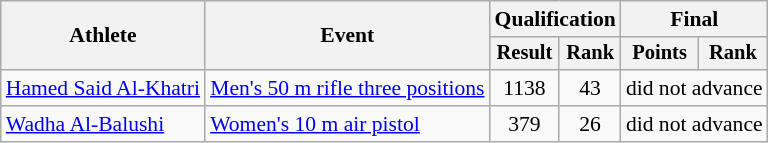<table class="wikitable" style="font-size:90%">
<tr>
<th rowspan="2">Athlete</th>
<th rowspan="2">Event</th>
<th colspan=2>Qualification</th>
<th colspan=2>Final</th>
</tr>
<tr style="font-size:95%">
<th>Result</th>
<th>Rank</th>
<th>Points</th>
<th>Rank</th>
</tr>
<tr align=center>
<td align=left><a href='#'>Hamed Said Al-Khatri</a></td>
<td align=left><a href='#'>Men's 50 m rifle three positions</a></td>
<td>1138</td>
<td>43</td>
<td colspan=2>did not advance</td>
</tr>
<tr align=center>
<td align=left><a href='#'>Wadha Al-Balushi</a></td>
<td align=left><a href='#'>Women's 10 m air pistol</a></td>
<td>379</td>
<td>26</td>
<td colspan="2">did not advance</td>
</tr>
</table>
